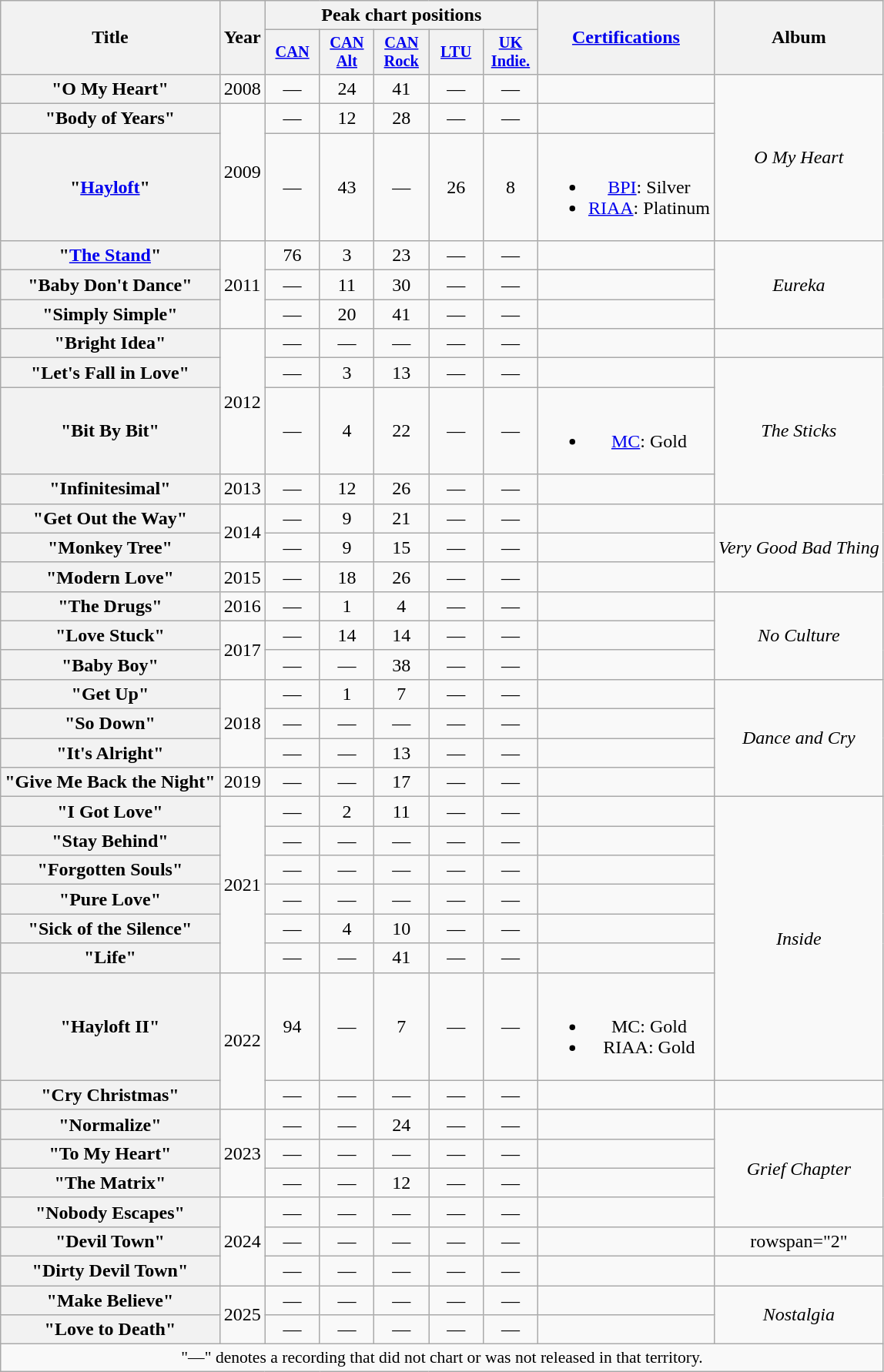<table class="wikitable plainrowheaders" style="text-align:center;">
<tr>
<th scope="col" rowspan="2">Title</th>
<th scope="col" rowspan="2">Year</th>
<th scope="col" colspan="5">Peak chart positions</th>
<th rowspan="2"><a href='#'>Certifications</a></th>
<th scope="col" rowspan="2">Album</th>
</tr>
<tr>
<th scope="col" style="width:3em;font-size:85%;"><a href='#'>CAN</a><br></th>
<th scope="col" style="width:3em;font-size:85%;"><a href='#'>CAN<br>Alt</a><br></th>
<th scope="col" style="width:3em;font-size:85%;"><a href='#'>CAN<br>Rock</a><br></th>
<th scope="col" style="width:3em;font-size:85%;"><a href='#'>LTU</a><br></th>
<th scope="col" style="width:3em;font-size:85%;"><a href='#'>UK<br>Indie.</a><br></th>
</tr>
<tr>
<th scope="row">"O My Heart"</th>
<td>2008</td>
<td>—</td>
<td>24</td>
<td>41</td>
<td>—</td>
<td>—</td>
<td></td>
<td rowspan="3"><em>O My Heart</em></td>
</tr>
<tr>
<th scope="row">"Body of Years"</th>
<td rowspan="2">2009</td>
<td>—</td>
<td>12</td>
<td>28</td>
<td>—</td>
<td>—</td>
<td></td>
</tr>
<tr>
<th scope="row">"<a href='#'>Hayloft</a>"</th>
<td>—</td>
<td>43</td>
<td>—</td>
<td>26</td>
<td>8</td>
<td><br><ul><li><a href='#'>BPI</a>: Silver</li><li><a href='#'>RIAA</a>: Platinum</li></ul></td>
</tr>
<tr>
<th scope="row">"<a href='#'>The Stand</a>"</th>
<td rowspan="3">2011</td>
<td>76</td>
<td>3</td>
<td>23</td>
<td>—</td>
<td>—</td>
<td></td>
<td rowspan="3"><em>Eureka</em></td>
</tr>
<tr>
<th scope="row">"Baby Don't Dance"</th>
<td>—</td>
<td>11</td>
<td>30</td>
<td>—</td>
<td>—</td>
<td></td>
</tr>
<tr>
<th scope="row">"Simply Simple"</th>
<td>—</td>
<td>20</td>
<td>41</td>
<td>—</td>
<td>—</td>
<td></td>
</tr>
<tr>
<th scope="row">"Bright Idea"</th>
<td rowspan="3">2012</td>
<td>—</td>
<td>—</td>
<td>—</td>
<td>—</td>
<td>—</td>
<td></td>
<td></td>
</tr>
<tr>
<th scope="row">"Let's Fall in Love"</th>
<td>—</td>
<td>3</td>
<td>13</td>
<td>—</td>
<td>—</td>
<td></td>
<td rowspan="3"><em>The Sticks</em></td>
</tr>
<tr>
<th scope="row">"Bit By Bit"</th>
<td>—</td>
<td>4</td>
<td>22</td>
<td>—</td>
<td>—</td>
<td><br><ul><li><a href='#'>MC</a>: Gold</li></ul></td>
</tr>
<tr>
<th scope="row">"Infinitesimal"</th>
<td>2013</td>
<td>—</td>
<td>12</td>
<td>26</td>
<td>—</td>
<td>—</td>
<td></td>
</tr>
<tr>
<th scope="row">"Get Out the Way"</th>
<td rowspan="2">2014</td>
<td>—</td>
<td>9</td>
<td>21</td>
<td>—</td>
<td>—</td>
<td></td>
<td rowspan="3"><em>Very Good Bad Thing</em></td>
</tr>
<tr>
<th scope="row">"Monkey Tree"</th>
<td>—</td>
<td>9</td>
<td>15</td>
<td>—</td>
<td>—</td>
<td></td>
</tr>
<tr>
<th scope="row">"Modern Love"</th>
<td>2015</td>
<td>—</td>
<td>18</td>
<td>26</td>
<td>—</td>
<td>—</td>
<td></td>
</tr>
<tr>
<th scope="row">"The Drugs"</th>
<td>2016</td>
<td>—</td>
<td>1</td>
<td>4</td>
<td>—</td>
<td>—</td>
<td></td>
<td rowspan="3"><em>No Culture</em></td>
</tr>
<tr>
<th scope="row">"Love Stuck"</th>
<td rowspan="2">2017</td>
<td>—</td>
<td>14</td>
<td>14</td>
<td>—</td>
<td>—</td>
<td></td>
</tr>
<tr>
<th scope="row">"Baby Boy"</th>
<td>—</td>
<td>—</td>
<td>38</td>
<td>—</td>
<td>—</td>
<td></td>
</tr>
<tr>
<th scope="row">"Get Up"</th>
<td rowspan="3">2018</td>
<td>—</td>
<td>1</td>
<td>7</td>
<td>—</td>
<td>—</td>
<td></td>
<td rowspan="4"><em>Dance and Cry</em></td>
</tr>
<tr>
<th scope="row">"So Down"</th>
<td>—</td>
<td>—</td>
<td>—</td>
<td>—</td>
<td>—</td>
<td></td>
</tr>
<tr>
<th scope="row">"It's Alright"</th>
<td>—</td>
<td>—</td>
<td>13</td>
<td>—</td>
<td>—</td>
<td></td>
</tr>
<tr>
<th scope="row">"Give Me Back the Night"</th>
<td>2019</td>
<td>—</td>
<td>—</td>
<td>17</td>
<td>—</td>
<td>—</td>
<td></td>
</tr>
<tr>
<th scope="row">"I Got Love"</th>
<td rowspan="6">2021</td>
<td>—</td>
<td>2</td>
<td>11</td>
<td>—</td>
<td>—</td>
<td></td>
<td rowspan="7"><em>Inside</em></td>
</tr>
<tr>
<th scope="row">"Stay Behind"</th>
<td>—</td>
<td>—</td>
<td>—</td>
<td>—</td>
<td>—</td>
<td></td>
</tr>
<tr>
<th scope="row">"Forgotten Souls"</th>
<td>—</td>
<td>—</td>
<td>—</td>
<td>—</td>
<td>—</td>
<td></td>
</tr>
<tr>
<th scope="row">"Pure Love"</th>
<td>—</td>
<td>—</td>
<td>—</td>
<td>—</td>
<td>—</td>
<td></td>
</tr>
<tr>
<th scope="row">"Sick of the Silence"</th>
<td>—</td>
<td>4</td>
<td>10</td>
<td>—</td>
<td>—</td>
<td></td>
</tr>
<tr>
<th scope="row">"Life"</th>
<td>—</td>
<td>—</td>
<td>41</td>
<td>—</td>
<td>—</td>
<td></td>
</tr>
<tr>
<th scope="row">"Hayloft II"</th>
<td rowspan="2">2022</td>
<td>94</td>
<td>—</td>
<td>7</td>
<td>—</td>
<td>—</td>
<td><br><ul><li>MC: Gold</li><li>RIAA: Gold</li></ul></td>
</tr>
<tr>
<th scope="row">"Cry Christmas"</th>
<td>—</td>
<td>—</td>
<td>—</td>
<td>—</td>
<td>—</td>
<td></td>
<td></td>
</tr>
<tr>
<th scope="row">"Normalize"</th>
<td rowspan="3">2023</td>
<td>—</td>
<td>—</td>
<td>24</td>
<td>—</td>
<td>—</td>
<td></td>
<td rowspan="4"><em>Grief Chapter</em></td>
</tr>
<tr>
<th scope="row">"To My Heart"</th>
<td>—</td>
<td>—</td>
<td>—</td>
<td>—</td>
<td>—</td>
<td></td>
</tr>
<tr>
<th scope="row">"The Matrix"</th>
<td>—</td>
<td>—</td>
<td>12</td>
<td>—</td>
<td>—</td>
<td></td>
</tr>
<tr>
<th scope="row">"Nobody Escapes"</th>
<td rowspan="3">2024</td>
<td>—</td>
<td>—</td>
<td>—</td>
<td>—</td>
<td>—</td>
<td></td>
</tr>
<tr>
<th scope="row">"Devil Town"<br></th>
<td>—</td>
<td>—</td>
<td>—</td>
<td>—</td>
<td>—</td>
<td></td>
<td>rowspan="2" </td>
</tr>
<tr>
<th scope="row">"Dirty Devil Town"<br></th>
<td>—</td>
<td>—</td>
<td>—</td>
<td>—</td>
<td>—</td>
<td></td>
</tr>
<tr>
<th scope="row">"Make Believe"</th>
<td rowspan="2">2025</td>
<td>—</td>
<td>—</td>
<td>—</td>
<td>—</td>
<td>—</td>
<td></td>
<td rowspan="2"><em>Nostalgia</em></td>
</tr>
<tr>
<th scope="row">"Love to Death"</th>
<td>—</td>
<td>—</td>
<td>—</td>
<td>—</td>
<td>—</td>
</tr>
<tr>
<td colspan="14" style="font-size:90%">"—" denotes a recording that did not chart or was not released in that territory.</td>
</tr>
</table>
